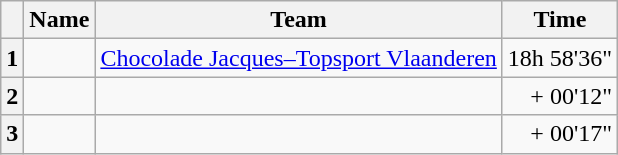<table class="wikitable">
<tr>
<th></th>
<th>Name</th>
<th>Team</th>
<th>Time</th>
</tr>
<tr>
<th>1</th>
<td></td>
<td><a href='#'>Chocolade Jacques–Topsport Vlaanderen</a></td>
<td align="right">18h 58'36"</td>
</tr>
<tr>
<th>2</th>
<td></td>
<td></td>
<td align="right">+ 00'12"</td>
</tr>
<tr>
<th>3</th>
<td></td>
<td></td>
<td align="right">+ 00'17"</td>
</tr>
</table>
